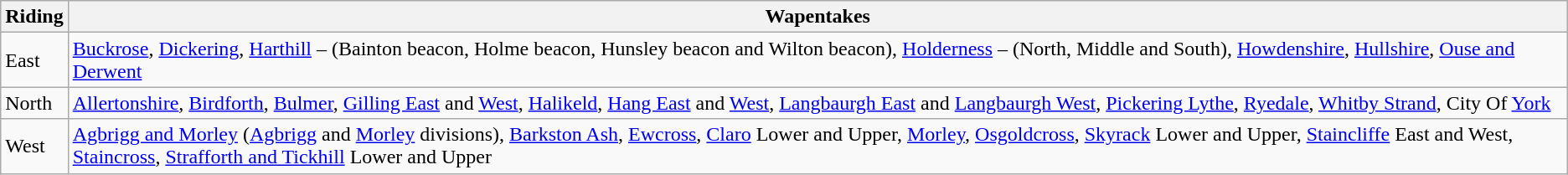<table class="wikitable">
<tr>
<th>Riding</th>
<th>Wapentakes</th>
</tr>
<tr>
<td>East</td>
<td><a href='#'>Buckrose</a>, <a href='#'>Dickering</a>, <a href='#'>Harthill</a> – (Bainton beacon, Holme beacon, Hunsley beacon and Wilton beacon), <a href='#'>Holderness</a> – (North, Middle and South), <a href='#'>Howdenshire</a>, <a href='#'>Hullshire</a>, <a href='#'>Ouse and Derwent</a></td>
</tr>
<tr>
<td>North</td>
<td><a href='#'>Allertonshire</a>, <a href='#'>Birdforth</a>, <a href='#'>Bulmer</a>, <a href='#'>Gilling East</a> and <a href='#'>West</a>,  <a href='#'>Halikeld</a>, <a href='#'>Hang East</a> and <a href='#'>West</a>, <a href='#'>Langbaurgh East</a> and <a href='#'>Langbaurgh West</a>, <a href='#'>Pickering Lythe</a>, <a href='#'>Ryedale</a>, <a href='#'>Whitby Strand</a>, City Of <a href='#'>York</a></td>
</tr>
<tr>
<td>West</td>
<td><a href='#'>Agbrigg and Morley</a> (<a href='#'>Agbrigg</a> and <a href='#'>Morley</a> divisions), <a href='#'>Barkston Ash</a>, <a href='#'>Ewcross</a>, <a href='#'>Claro</a> Lower and Upper, <a href='#'>Morley</a>, <a href='#'>Osgoldcross</a>, <a href='#'>Skyrack</a> Lower and Upper, <a href='#'>Staincliffe</a> East and West, <a href='#'>Staincross</a>, <a href='#'>Strafforth and Tickhill</a> Lower and Upper</td>
</tr>
</table>
